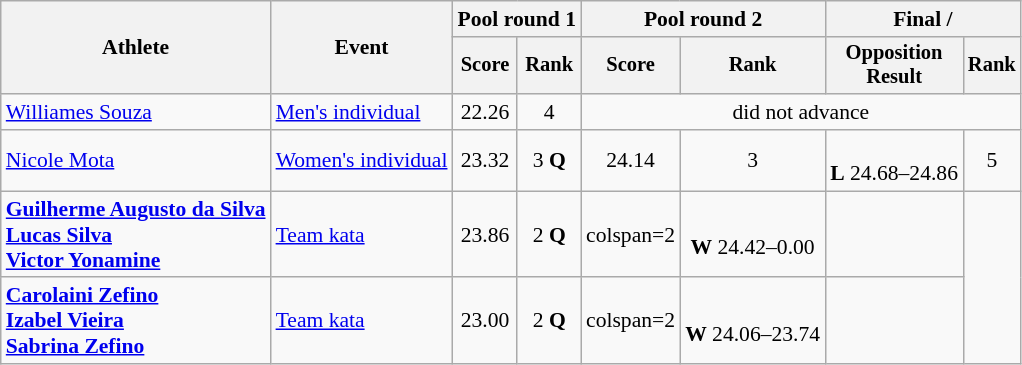<table class=wikitable style=font-size:90%;text-align:center>
<tr>
<th rowspan=2>Athlete</th>
<th rowspan=2>Event</th>
<th colspan=2>Pool round 1</th>
<th colspan=2>Pool round 2</th>
<th colspan=2>Final / </th>
</tr>
<tr style=font-size:95%>
<th>Score</th>
<th>Rank</th>
<th>Score</th>
<th>Rank</th>
<th>Opposition<br>Result</th>
<th>Rank</th>
</tr>
<tr>
<td align=left><a href='#'>Williames Souza</a></td>
<td align=left><a href='#'>Men's individual</a></td>
<td>22.26</td>
<td>4</td>
<td colspan=4>did not advance</td>
</tr>
<tr>
<td align=left><a href='#'>Nicole Mota</a></td>
<td align=left><a href='#'>Women's individual</a></td>
<td>23.32</td>
<td>3 <strong>Q</strong></td>
<td>24.14</td>
<td>3</td>
<td><br><strong>L</strong> 24.68–24.86</td>
<td>5</td>
</tr>
<tr>
<td align=left><strong><a href='#'>Guilherme Augusto da Silva</a></strong><br><strong><a href='#'>Lucas Silva</a></strong><br><strong><a href='#'>Victor Yonamine</a></strong></td>
<td align=left><a href='#'>Team kata</a></td>
<td>23.86</td>
<td>2 <strong>Q</strong></td>
<td>colspan=2 </td>
<td><br> <strong>W</strong> 24.42–0.00</td>
<td></td>
</tr>
<tr>
<td align=left><strong><a href='#'>Carolaini Zefino</a></strong><br><strong><a href='#'>Izabel Vieira</a></strong><br><strong><a href='#'>Sabrina Zefino</a></strong></td>
<td align=left><a href='#'>Team kata</a></td>
<td>23.00</td>
<td>2 <strong>Q</strong></td>
<td>colspan=2 </td>
<td><br> <strong>W</strong> 24.06–23.74</td>
<td></td>
</tr>
</table>
